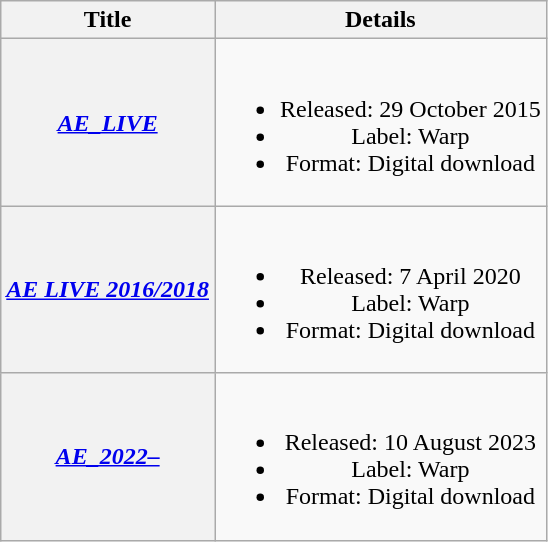<table class="wikitable plainrowheaders" style="text-align:center;">
<tr>
<th rowspan="1">Title</th>
<th rowspan="1">Details</th>
</tr>
<tr>
<th scope="row"><em><a href='#'>AE_LIVE</a></em></th>
<td><br><ul><li>Released: 29 October 2015</li><li>Label: Warp</li><li>Format: Digital download</li></ul></td>
</tr>
<tr>
<th scope="row"><em><a href='#'>AE LIVE 2016/2018</a></em></th>
<td><br><ul><li>Released: 7 April 2020</li><li>Label: Warp</li><li>Format: Digital download</li></ul></td>
</tr>
<tr>
<th scope="row"><em><a href='#'>AE_2022–</a></em></th>
<td><br><ul><li>Released: 10 August 2023</li><li>Label: Warp</li><li>Format: Digital download</li></ul></td>
</tr>
</table>
